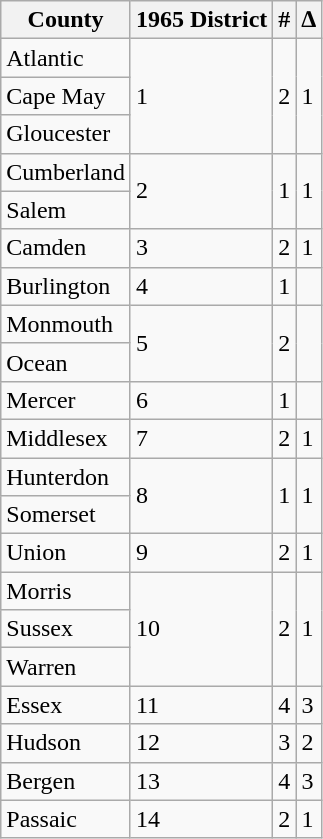<table class="wikitable">
<tr>
<th>County</th>
<th>1965 District</th>
<th>#</th>
<th>∆</th>
</tr>
<tr>
<td>Atlantic</td>
<td rowspan="3">1</td>
<td rowspan="3">2</td>
<td rowspan="3"> 1</td>
</tr>
<tr>
<td>Cape May</td>
</tr>
<tr>
<td>Gloucester</td>
</tr>
<tr>
<td>Cumberland</td>
<td rowspan="2">2</td>
<td rowspan="2">1</td>
<td rowspan="2"> 1</td>
</tr>
<tr>
<td>Salem</td>
</tr>
<tr>
<td>Camden</td>
<td>3</td>
<td>2</td>
<td> 1</td>
</tr>
<tr>
<td>Burlington</td>
<td>4</td>
<td>1</td>
<td></td>
</tr>
<tr>
<td>Monmouth</td>
<td rowspan="2">5</td>
<td rowspan="2">2</td>
<td rowspan="2"></td>
</tr>
<tr>
<td>Ocean</td>
</tr>
<tr>
<td>Mercer</td>
<td>6</td>
<td>1</td>
<td></td>
</tr>
<tr>
<td>Middlesex</td>
<td>7</td>
<td>2</td>
<td> 1</td>
</tr>
<tr>
<td>Hunterdon</td>
<td rowspan="2">8</td>
<td rowspan="2">1</td>
<td rowspan="2"> 1</td>
</tr>
<tr>
<td>Somerset</td>
</tr>
<tr>
<td>Union</td>
<td>9</td>
<td>2</td>
<td> 1</td>
</tr>
<tr>
<td>Morris</td>
<td rowspan="3">10</td>
<td rowspan="3">2</td>
<td rowspan="3"> 1</td>
</tr>
<tr>
<td>Sussex</td>
</tr>
<tr>
<td>Warren</td>
</tr>
<tr>
<td>Essex</td>
<td>11</td>
<td>4</td>
<td> 3</td>
</tr>
<tr>
<td>Hudson</td>
<td>12</td>
<td>3</td>
<td> 2</td>
</tr>
<tr>
<td>Bergen</td>
<td>13</td>
<td>4</td>
<td> 3</td>
</tr>
<tr>
<td>Passaic</td>
<td>14</td>
<td>2</td>
<td> 1</td>
</tr>
</table>
